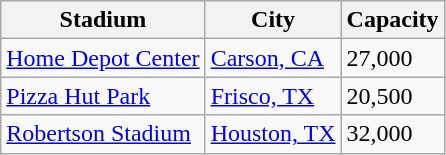<table class="wikitable sortable">
<tr>
<th>Stadium</th>
<th>City</th>
<th>Capacity</th>
</tr>
<tr>
<td><a href='#'>Home Depot Center</a></td>
<td><a href='#'>Carson, CA</a></td>
<td>27,000</td>
</tr>
<tr>
<td><a href='#'>Pizza Hut Park</a></td>
<td><a href='#'>Frisco, TX</a></td>
<td>20,500</td>
</tr>
<tr>
<td><a href='#'>Robertson Stadium</a></td>
<td><a href='#'>Houston, TX</a></td>
<td>32,000</td>
</tr>
</table>
